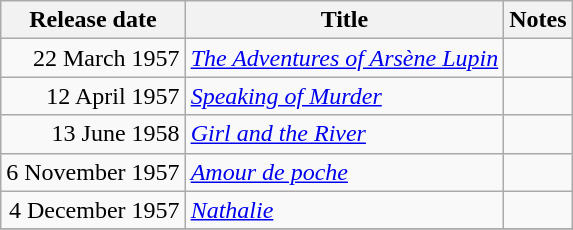<table class="wikitable sortable">
<tr>
<th scope="col">Release date</th>
<th>Title</th>
<th>Notes</th>
</tr>
<tr>
<td style="text-align:right;">22 March 1957</td>
<td><em><a href='#'>The Adventures of Arsène Lupin</a></em></td>
<td></td>
</tr>
<tr>
<td style="text-align:right;">12 April 1957</td>
<td><em><a href='#'>Speaking of Murder</a></em></td>
<td></td>
</tr>
<tr>
<td style="text-align:right;">13 June 1958</td>
<td><em><a href='#'>Girl and the River</a></em></td>
<td></td>
</tr>
<tr>
<td style="text-align:right;">6 November 1957</td>
<td><em><a href='#'>Amour de poche</a></em></td>
<td></td>
</tr>
<tr>
<td style="text-align:right;">4 December 1957</td>
<td><em><a href='#'>Nathalie</a></em></td>
<td></td>
</tr>
<tr>
</tr>
</table>
